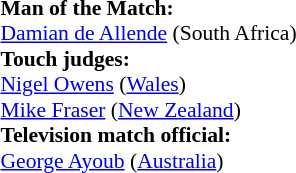<table width=100% style="font-size: 90%">
<tr>
<td><br><strong>Man of the Match:</strong>
<br><a href='#'>Damian de Allende</a> (South Africa)<br><strong>Touch judges:</strong>
<br><a href='#'>Nigel Owens</a> (<a href='#'>Wales</a>)
<br><a href='#'>Mike Fraser</a> (<a href='#'>New Zealand</a>)
<br><strong>Television match official:</strong>
<br><a href='#'>George Ayoub</a> (<a href='#'>Australia</a>)</td>
</tr>
</table>
